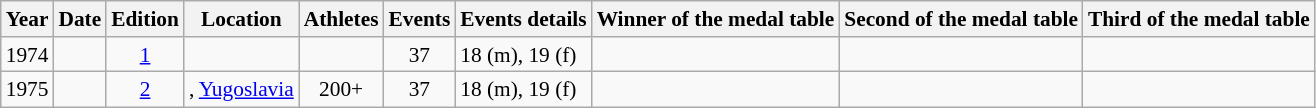<table class="wikitable" style=font-size:89%;>
<tr>
<th>Year</th>
<th>Date</th>
<th>Edition</th>
<th>Location</th>
<th>Athletes</th>
<th>Events</th>
<th>Events details</th>
<th>Winner of the medal table</th>
<th>Second of the medal table</th>
<th>Third of the medal table</th>
</tr>
<tr>
<td>1974</td>
<td></td>
<td align=center><a href='#'>1</a></td>
<td></td>
<td align=center></td>
<td align=center>37</td>
<td>18 (m), 19 (f)</td>
<td></td>
<td></td>
<td></td>
</tr>
<tr>
<td>1975</td>
<td></td>
<td align=center><a href='#'>2</a></td>
<td>, <a href='#'>Yugoslavia</a></td>
<td align=center>200+</td>
<td align=center>37</td>
<td>18 (m), 19 (f)</td>
<td></td>
<td></td>
<td></td>
</tr>
</table>
